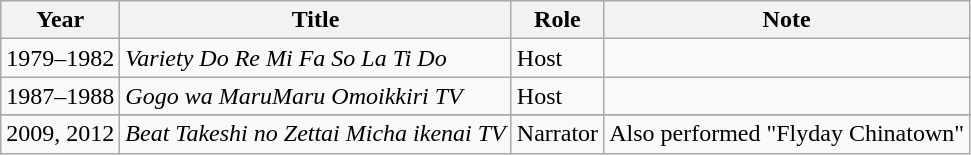<table class="wikitable sortable">
<tr>
<th>Year</th>
<th>Title</th>
<th>Role</th>
<th class="unsortable">Note</th>
</tr>
<tr>
<td>1979–1982</td>
<td><em>Variety Do Re Mi Fa So La Ti Do</em></td>
<td>Host</td>
<td></td>
</tr>
<tr>
<td>1987–1988</td>
<td><em>Gogo wa MaruMaru Omoikkiri TV</em></td>
<td>Host</td>
<td></td>
</tr>
<tr>
</tr>
<tr>
<td>2009, 2012</td>
<td><em>Beat Takeshi no Zettai Micha ikenai TV</em></td>
<td>Narrator</td>
<td>Also performed "Flyday Chinatown"</td>
</tr>
</table>
